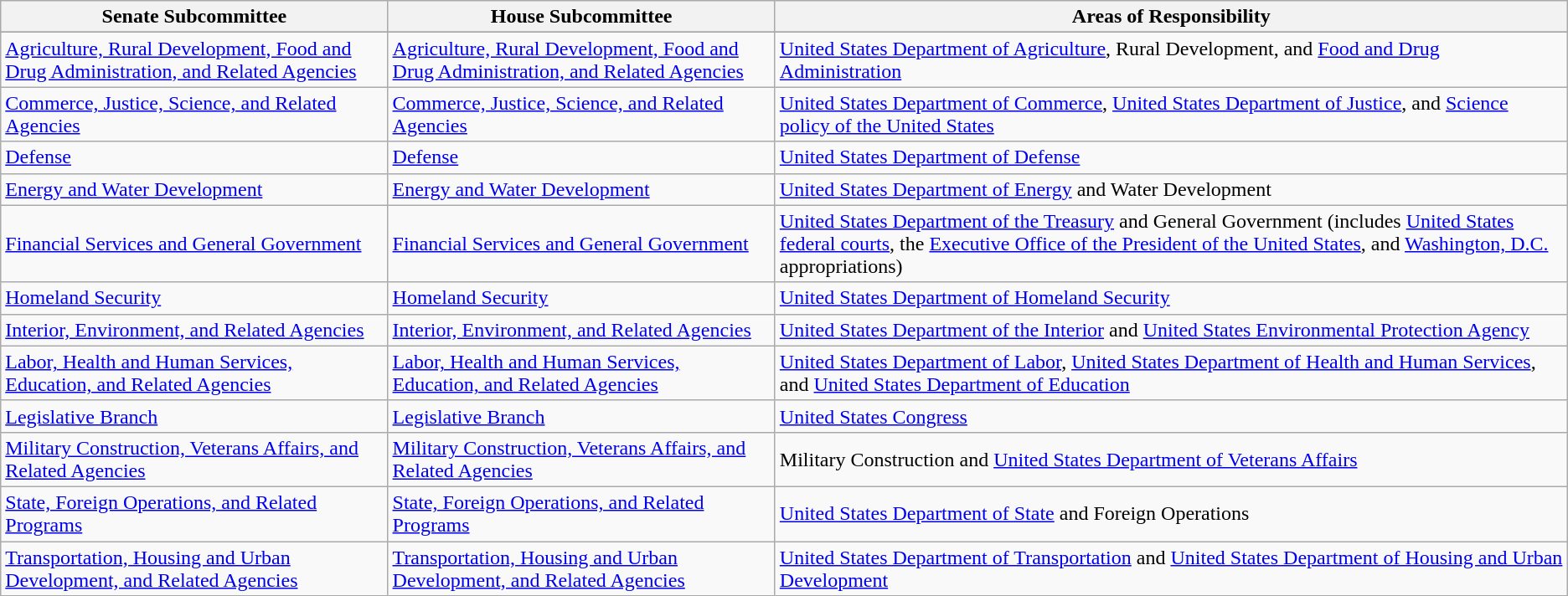<table class=wikitable>
<tr valign=bottom>
<th>Senate Subcommittee</th>
<th>House Subcommittee</th>
<th>Areas of Responsibility</th>
</tr>
<tr>
</tr>
<tr>
<td><a href='#'>Agriculture, Rural Development, Food and Drug Administration, and Related Agencies</a></td>
<td><a href='#'>Agriculture, Rural Development, Food and Drug Administration, and Related Agencies</a></td>
<td><a href='#'>United States Department of Agriculture</a>, Rural Development, and <a href='#'>Food and Drug Administration</a></td>
</tr>
<tr>
<td><a href='#'>Commerce, Justice, Science, and Related Agencies</a></td>
<td><a href='#'>Commerce, Justice, Science, and Related Agencies</a></td>
<td><a href='#'>United States Department of Commerce</a>, <a href='#'>United States Department of Justice</a>, and <a href='#'>Science policy of the United States</a></td>
</tr>
<tr>
<td><a href='#'>Defense</a></td>
<td><a href='#'>Defense</a></td>
<td><a href='#'>United States Department of Defense</a></td>
</tr>
<tr>
<td><a href='#'>Energy and Water Development</a></td>
<td><a href='#'>Energy and Water Development</a></td>
<td><a href='#'>United States Department of Energy</a> and Water Development</td>
</tr>
<tr>
<td><a href='#'>Financial Services and General Government</a></td>
<td><a href='#'>Financial Services and General Government</a></td>
<td><a href='#'>United States Department of the Treasury</a> and General Government (includes <a href='#'>United States federal courts</a>, the <a href='#'>Executive Office of the President of the United States</a>, and <a href='#'>Washington, D.C.</a> appropriations)</td>
</tr>
<tr>
<td><a href='#'>Homeland Security</a></td>
<td><a href='#'>Homeland Security</a></td>
<td><a href='#'>United States Department of Homeland Security</a></td>
</tr>
<tr>
<td><a href='#'>Interior, Environment, and Related Agencies</a></td>
<td><a href='#'>Interior, Environment, and Related Agencies</a></td>
<td><a href='#'>United States Department of the Interior</a> and <a href='#'>United States Environmental Protection Agency</a></td>
</tr>
<tr>
<td><a href='#'>Labor, Health and Human Services, Education, and Related Agencies</a></td>
<td><a href='#'>Labor, Health and Human Services, Education, and Related Agencies</a></td>
<td><a href='#'>United States Department of Labor</a>, <a href='#'>United States Department of Health and Human Services</a>, and <a href='#'>United States Department of Education</a></td>
</tr>
<tr>
<td><a href='#'>Legislative Branch</a></td>
<td><a href='#'>Legislative Branch</a></td>
<td><a href='#'>United States Congress</a></td>
</tr>
<tr>
<td><a href='#'>Military Construction, Veterans Affairs, and Related Agencies</a></td>
<td><a href='#'>Military Construction, Veterans Affairs, and Related Agencies</a></td>
<td>Military Construction and <a href='#'>United States Department of Veterans Affairs</a></td>
</tr>
<tr>
<td><a href='#'>State, Foreign Operations, and Related Programs</a></td>
<td><a href='#'>State, Foreign Operations, and Related Programs</a></td>
<td><a href='#'>United States Department of State</a> and Foreign Operations</td>
</tr>
<tr>
<td><a href='#'>Transportation, Housing and Urban Development, and Related Agencies</a></td>
<td><a href='#'>Transportation, Housing and Urban Development, and Related Agencies</a></td>
<td><a href='#'>United States Department of Transportation</a> and <a href='#'>United States Department of Housing and Urban Development</a></td>
</tr>
</table>
